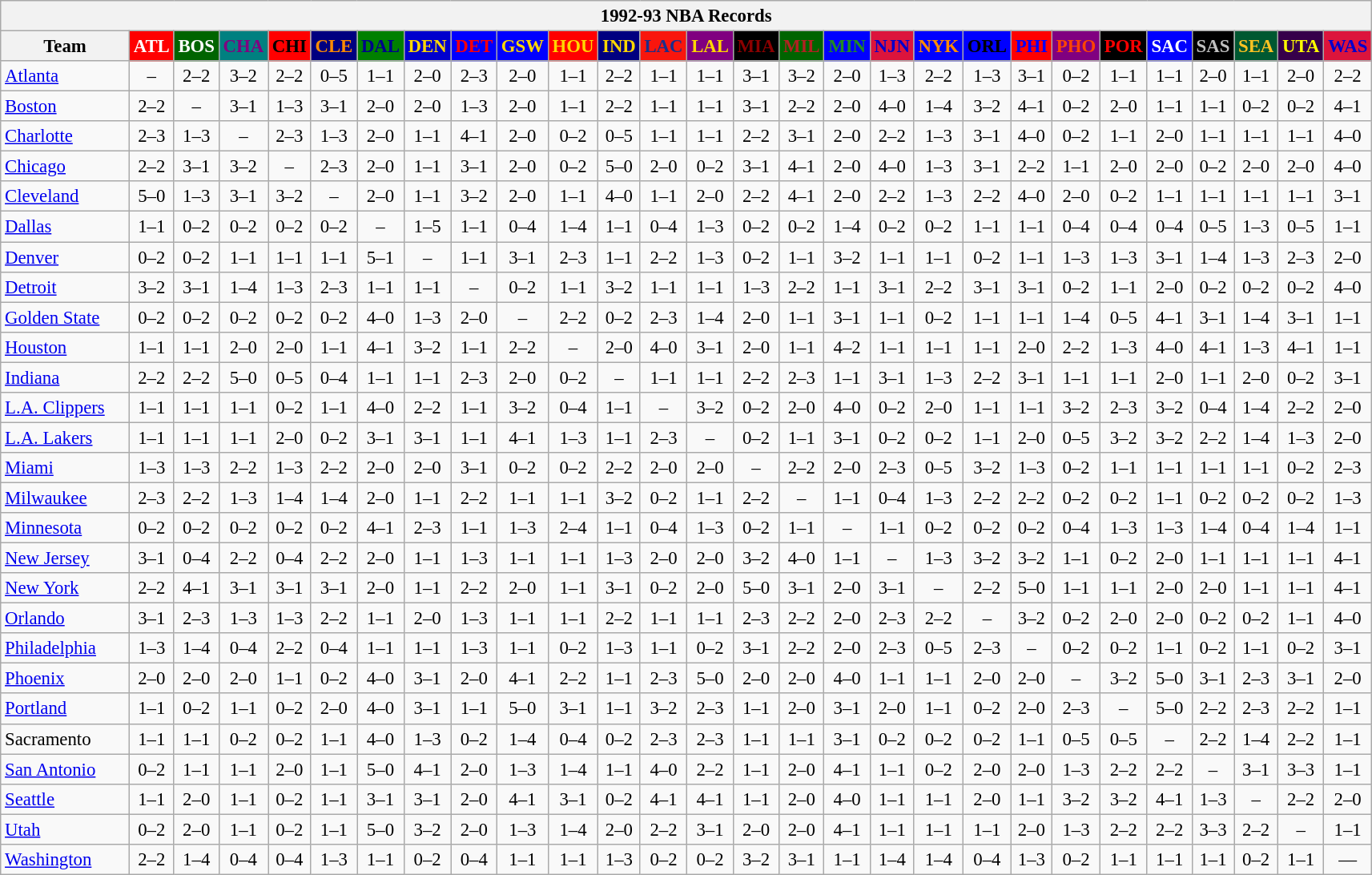<table class="wikitable" style="font-size:95%; text-align:center;">
<tr>
<th colspan=28>1992-93 NBA Records</th>
</tr>
<tr>
<th width=100>Team</th>
<th style="background:#FF0000;color:#FFFFFF;width=35">ATL</th>
<th style="background:#006400;color:#FFFFFF;width=35">BOS</th>
<th style="background:#008080;color:#800080;width=35">CHA</th>
<th style="background:#FF0000;color:#000000;width=35">CHI</th>
<th style="background:#000080;color:#FF8C00;width=35">CLE</th>
<th style="background:#008000;color:#00008B;width=35">DAL</th>
<th style="background:#0000CD;color:#FFD700;width=35">DEN</th>
<th style="background:#0000FF;color:#FF0000;width=35">DET</th>
<th style="background:#0000FF;color:#FFD700;width=35">GSW</th>
<th style="background:#FF0000;color:#FFD700;width=35">HOU</th>
<th style="background:#000080;color:#FFD700;width=35">IND</th>
<th style="background:#F9160D;color:#1A2E8B;width=35">LAC</th>
<th style="background:#800080;color:#FFD700;width=35">LAL</th>
<th style="background:#000000;color:#8B0000;width=35">MIA</th>
<th style="background:#006400;color:#B22222;width=35">MIL</th>
<th style="background:#0000FF;color:#228B22;width=35">MIN</th>
<th style="background:#DC143C;color:#0000CD;width=35">NJN</th>
<th style="background:#0000FF;color:#FF8C00;width=35">NYK</th>
<th style="background:#0000FF;color:#000000;width=35">ORL</th>
<th style="background:#FF0000;color:#0000FF;width=35">PHI</th>
<th style="background:#800080;color:#FF4500;width=35">PHO</th>
<th style="background:#000000;color:#FF0000;width=35">POR</th>
<th style="background:#0000FF;color:#FFFFFF;width=35">SAC</th>
<th style="background:#000000;color:#C0C0C0;width=35">SAS</th>
<th style="background:#005831;color:#FFC322;width=35">SEA</th>
<th style="background:#36004A;color:#FFFF00;width=35">UTA</th>
<th style="background:#DC143C;color:#0000CD;width=35">WAS</th>
</tr>
<tr>
<td style="text-align:left;"><a href='#'>Atlanta</a></td>
<td>–</td>
<td>2–2</td>
<td>3–2</td>
<td>2–2</td>
<td>0–5</td>
<td>1–1</td>
<td>2–0</td>
<td>2–3</td>
<td>2–0</td>
<td>1–1</td>
<td>2–2</td>
<td>1–1</td>
<td>1–1</td>
<td>3–1</td>
<td>3–2</td>
<td>2–0</td>
<td>1–3</td>
<td>2–2</td>
<td>1–3</td>
<td>3–1</td>
<td>0–2</td>
<td>1–1</td>
<td>1–1</td>
<td>2–0</td>
<td>1–1</td>
<td>2–0</td>
<td>2–2</td>
</tr>
<tr>
<td style="text-align:left;"><a href='#'>Boston</a></td>
<td>2–2</td>
<td>–</td>
<td>3–1</td>
<td>1–3</td>
<td>3–1</td>
<td>2–0</td>
<td>2–0</td>
<td>1–3</td>
<td>2–0</td>
<td>1–1</td>
<td>2–2</td>
<td>1–1</td>
<td>1–1</td>
<td>3–1</td>
<td>2–2</td>
<td>2–0</td>
<td>4–0</td>
<td>1–4</td>
<td>3–2</td>
<td>4–1</td>
<td>0–2</td>
<td>2–0</td>
<td>1–1</td>
<td>1–1</td>
<td>0–2</td>
<td>0–2</td>
<td>4–1</td>
</tr>
<tr>
<td style="text-align:left;"><a href='#'>Charlotte</a></td>
<td>2–3</td>
<td>1–3</td>
<td>–</td>
<td>2–3</td>
<td>1–3</td>
<td>2–0</td>
<td>1–1</td>
<td>4–1</td>
<td>2–0</td>
<td>0–2</td>
<td>0–5</td>
<td>1–1</td>
<td>1–1</td>
<td>2–2</td>
<td>3–1</td>
<td>2–0</td>
<td>2–2</td>
<td>1–3</td>
<td>3–1</td>
<td>4–0</td>
<td>0–2</td>
<td>1–1</td>
<td>2–0</td>
<td>1–1</td>
<td>1–1</td>
<td>1–1</td>
<td>4–0</td>
</tr>
<tr>
<td style="text-align:left;"><a href='#'>Chicago</a></td>
<td>2–2</td>
<td>3–1</td>
<td>3–2</td>
<td>–</td>
<td>2–3</td>
<td>2–0</td>
<td>1–1</td>
<td>3–1</td>
<td>2–0</td>
<td>0–2</td>
<td>5–0</td>
<td>2–0</td>
<td>0–2</td>
<td>3–1</td>
<td>4–1</td>
<td>2–0</td>
<td>4–0</td>
<td>1–3</td>
<td>3–1</td>
<td>2–2</td>
<td>1–1</td>
<td>2–0</td>
<td>2–0</td>
<td>0–2</td>
<td>2–0</td>
<td>2–0</td>
<td>4–0</td>
</tr>
<tr>
<td style="text-align:left;"><a href='#'>Cleveland</a></td>
<td>5–0</td>
<td>1–3</td>
<td>3–1</td>
<td>3–2</td>
<td>–</td>
<td>2–0</td>
<td>1–1</td>
<td>3–2</td>
<td>2–0</td>
<td>1–1</td>
<td>4–0</td>
<td>1–1</td>
<td>2–0</td>
<td>2–2</td>
<td>4–1</td>
<td>2–0</td>
<td>2–2</td>
<td>1–3</td>
<td>2–2</td>
<td>4–0</td>
<td>2–0</td>
<td>0–2</td>
<td>1–1</td>
<td>1–1</td>
<td>1–1</td>
<td>1–1</td>
<td>3–1</td>
</tr>
<tr>
<td style="text-align:left;"><a href='#'>Dallas</a></td>
<td>1–1</td>
<td>0–2</td>
<td>0–2</td>
<td>0–2</td>
<td>0–2</td>
<td>–</td>
<td>1–5</td>
<td>1–1</td>
<td>0–4</td>
<td>1–4</td>
<td>1–1</td>
<td>0–4</td>
<td>1–3</td>
<td>0–2</td>
<td>0–2</td>
<td>1–4</td>
<td>0–2</td>
<td>0–2</td>
<td>1–1</td>
<td>1–1</td>
<td>0–4</td>
<td>0–4</td>
<td>0–4</td>
<td>0–5</td>
<td>1–3</td>
<td>0–5</td>
<td>1–1</td>
</tr>
<tr>
<td style="text-align:left;"><a href='#'>Denver</a></td>
<td>0–2</td>
<td>0–2</td>
<td>1–1</td>
<td>1–1</td>
<td>1–1</td>
<td>5–1</td>
<td>–</td>
<td>1–1</td>
<td>3–1</td>
<td>2–3</td>
<td>1–1</td>
<td>2–2</td>
<td>1–3</td>
<td>0–2</td>
<td>1–1</td>
<td>3–2</td>
<td>1–1</td>
<td>1–1</td>
<td>0–2</td>
<td>1–1</td>
<td>1–3</td>
<td>1–3</td>
<td>3–1</td>
<td>1–4</td>
<td>1–3</td>
<td>2–3</td>
<td>2–0</td>
</tr>
<tr>
<td style="text-align:left;"><a href='#'>Detroit</a></td>
<td>3–2</td>
<td>3–1</td>
<td>1–4</td>
<td>1–3</td>
<td>2–3</td>
<td>1–1</td>
<td>1–1</td>
<td>–</td>
<td>0–2</td>
<td>1–1</td>
<td>3–2</td>
<td>1–1</td>
<td>1–1</td>
<td>1–3</td>
<td>2–2</td>
<td>1–1</td>
<td>3–1</td>
<td>2–2</td>
<td>3–1</td>
<td>3–1</td>
<td>0–2</td>
<td>1–1</td>
<td>2–0</td>
<td>0–2</td>
<td>0–2</td>
<td>0–2</td>
<td>4–0</td>
</tr>
<tr>
<td style="text-align:left;"><a href='#'>Golden State</a></td>
<td>0–2</td>
<td>0–2</td>
<td>0–2</td>
<td>0–2</td>
<td>0–2</td>
<td>4–0</td>
<td>1–3</td>
<td>2–0</td>
<td>–</td>
<td>2–2</td>
<td>0–2</td>
<td>2–3</td>
<td>1–4</td>
<td>2–0</td>
<td>1–1</td>
<td>3–1</td>
<td>1–1</td>
<td>0–2</td>
<td>1–1</td>
<td>1–1</td>
<td>1–4</td>
<td>0–5</td>
<td>4–1</td>
<td>3–1</td>
<td>1–4</td>
<td>3–1</td>
<td>1–1</td>
</tr>
<tr>
<td style="text-align:left;"><a href='#'>Houston</a></td>
<td>1–1</td>
<td>1–1</td>
<td>2–0</td>
<td>2–0</td>
<td>1–1</td>
<td>4–1</td>
<td>3–2</td>
<td>1–1</td>
<td>2–2</td>
<td>–</td>
<td>2–0</td>
<td>4–0</td>
<td>3–1</td>
<td>2–0</td>
<td>1–1</td>
<td>4–2</td>
<td>1–1</td>
<td>1–1</td>
<td>1–1</td>
<td>2–0</td>
<td>2–2</td>
<td>1–3</td>
<td>4–0</td>
<td>4–1</td>
<td>1–3</td>
<td>4–1</td>
<td>1–1</td>
</tr>
<tr>
<td style="text-align:left;"><a href='#'>Indiana</a></td>
<td>2–2</td>
<td>2–2</td>
<td>5–0</td>
<td>0–5</td>
<td>0–4</td>
<td>1–1</td>
<td>1–1</td>
<td>2–3</td>
<td>2–0</td>
<td>0–2</td>
<td>–</td>
<td>1–1</td>
<td>1–1</td>
<td>2–2</td>
<td>2–3</td>
<td>1–1</td>
<td>3–1</td>
<td>1–3</td>
<td>2–2</td>
<td>3–1</td>
<td>1–1</td>
<td>1–1</td>
<td>2–0</td>
<td>1–1</td>
<td>2–0</td>
<td>0–2</td>
<td>3–1</td>
</tr>
<tr>
<td style="text-align:left;"><a href='#'>L.A. Clippers</a></td>
<td>1–1</td>
<td>1–1</td>
<td>1–1</td>
<td>0–2</td>
<td>1–1</td>
<td>4–0</td>
<td>2–2</td>
<td>1–1</td>
<td>3–2</td>
<td>0–4</td>
<td>1–1</td>
<td>–</td>
<td>3–2</td>
<td>0–2</td>
<td>2–0</td>
<td>4–0</td>
<td>0–2</td>
<td>2–0</td>
<td>1–1</td>
<td>1–1</td>
<td>3–2</td>
<td>2–3</td>
<td>3–2</td>
<td>0–4</td>
<td>1–4</td>
<td>2–2</td>
<td>2–0</td>
</tr>
<tr>
<td style="text-align:left;"><a href='#'>L.A. Lakers</a></td>
<td>1–1</td>
<td>1–1</td>
<td>1–1</td>
<td>2–0</td>
<td>0–2</td>
<td>3–1</td>
<td>3–1</td>
<td>1–1</td>
<td>4–1</td>
<td>1–3</td>
<td>1–1</td>
<td>2–3</td>
<td>–</td>
<td>0–2</td>
<td>1–1</td>
<td>3–1</td>
<td>0–2</td>
<td>0–2</td>
<td>1–1</td>
<td>2–0</td>
<td>0–5</td>
<td>3–2</td>
<td>3–2</td>
<td>2–2</td>
<td>1–4</td>
<td>1–3</td>
<td>2–0</td>
</tr>
<tr>
<td style="text-align:left;"><a href='#'>Miami</a></td>
<td>1–3</td>
<td>1–3</td>
<td>2–2</td>
<td>1–3</td>
<td>2–2</td>
<td>2–0</td>
<td>2–0</td>
<td>3–1</td>
<td>0–2</td>
<td>0–2</td>
<td>2–2</td>
<td>2–0</td>
<td>2–0</td>
<td>–</td>
<td>2–2</td>
<td>2–0</td>
<td>2–3</td>
<td>0–5</td>
<td>3–2</td>
<td>1–3</td>
<td>0–2</td>
<td>1–1</td>
<td>1–1</td>
<td>1–1</td>
<td>1–1</td>
<td>0–2</td>
<td>2–3</td>
</tr>
<tr>
<td style="text-align:left;"><a href='#'>Milwaukee</a></td>
<td>2–3</td>
<td>2–2</td>
<td>1–3</td>
<td>1–4</td>
<td>1–4</td>
<td>2–0</td>
<td>1–1</td>
<td>2–2</td>
<td>1–1</td>
<td>1–1</td>
<td>3–2</td>
<td>0–2</td>
<td>1–1</td>
<td>2–2</td>
<td>–</td>
<td>1–1</td>
<td>0–4</td>
<td>1–3</td>
<td>2–2</td>
<td>2–2</td>
<td>0–2</td>
<td>0–2</td>
<td>1–1</td>
<td>0–2</td>
<td>0–2</td>
<td>0–2</td>
<td>1–3</td>
</tr>
<tr>
<td style="text-align:left;"><a href='#'>Minnesota</a></td>
<td>0–2</td>
<td>0–2</td>
<td>0–2</td>
<td>0–2</td>
<td>0–2</td>
<td>4–1</td>
<td>2–3</td>
<td>1–1</td>
<td>1–3</td>
<td>2–4</td>
<td>1–1</td>
<td>0–4</td>
<td>1–3</td>
<td>0–2</td>
<td>1–1</td>
<td>–</td>
<td>1–1</td>
<td>0–2</td>
<td>0–2</td>
<td>0–2</td>
<td>0–4</td>
<td>1–3</td>
<td>1–3</td>
<td>1–4</td>
<td>0–4</td>
<td>1–4</td>
<td>1–1</td>
</tr>
<tr>
<td style="text-align:left;"><a href='#'>New Jersey</a></td>
<td>3–1</td>
<td>0–4</td>
<td>2–2</td>
<td>0–4</td>
<td>2–2</td>
<td>2–0</td>
<td>1–1</td>
<td>1–3</td>
<td>1–1</td>
<td>1–1</td>
<td>1–3</td>
<td>2–0</td>
<td>2–0</td>
<td>3–2</td>
<td>4–0</td>
<td>1–1</td>
<td>–</td>
<td>1–3</td>
<td>3–2</td>
<td>3–2</td>
<td>1–1</td>
<td>0–2</td>
<td>2–0</td>
<td>1–1</td>
<td>1–1</td>
<td>1–1</td>
<td>4–1</td>
</tr>
<tr>
<td style="text-align:left;"><a href='#'>New York</a></td>
<td>2–2</td>
<td>4–1</td>
<td>3–1</td>
<td>3–1</td>
<td>3–1</td>
<td>2–0</td>
<td>1–1</td>
<td>2–2</td>
<td>2–0</td>
<td>1–1</td>
<td>3–1</td>
<td>0–2</td>
<td>2–0</td>
<td>5–0</td>
<td>3–1</td>
<td>2–0</td>
<td>3–1</td>
<td>–</td>
<td>2–2</td>
<td>5–0</td>
<td>1–1</td>
<td>1–1</td>
<td>2–0</td>
<td>2–0</td>
<td>1–1</td>
<td>1–1</td>
<td>4–1</td>
</tr>
<tr>
<td style="text-align:left;"><a href='#'>Orlando</a></td>
<td>3–1</td>
<td>2–3</td>
<td>1–3</td>
<td>1–3</td>
<td>2–2</td>
<td>1–1</td>
<td>2–0</td>
<td>1–3</td>
<td>1–1</td>
<td>1–1</td>
<td>2–2</td>
<td>1–1</td>
<td>1–1</td>
<td>2–3</td>
<td>2–2</td>
<td>2–0</td>
<td>2–3</td>
<td>2–2</td>
<td>–</td>
<td>3–2</td>
<td>0–2</td>
<td>2–0</td>
<td>2–0</td>
<td>0–2</td>
<td>0–2</td>
<td>1–1</td>
<td>4–0</td>
</tr>
<tr>
<td style="text-align:left;"><a href='#'>Philadelphia</a></td>
<td>1–3</td>
<td>1–4</td>
<td>0–4</td>
<td>2–2</td>
<td>0–4</td>
<td>1–1</td>
<td>1–1</td>
<td>1–3</td>
<td>1–1</td>
<td>0–2</td>
<td>1–3</td>
<td>1–1</td>
<td>0–2</td>
<td>3–1</td>
<td>2–2</td>
<td>2–0</td>
<td>2–3</td>
<td>0–5</td>
<td>2–3</td>
<td>–</td>
<td>0–2</td>
<td>0–2</td>
<td>1–1</td>
<td>0–2</td>
<td>1–1</td>
<td>0–2</td>
<td>3–1</td>
</tr>
<tr>
<td style="text-align:left;"><a href='#'>Phoenix</a></td>
<td>2–0</td>
<td>2–0</td>
<td>2–0</td>
<td>1–1</td>
<td>0–2</td>
<td>4–0</td>
<td>3–1</td>
<td>2–0</td>
<td>4–1</td>
<td>2–2</td>
<td>1–1</td>
<td>2–3</td>
<td>5–0</td>
<td>2–0</td>
<td>2–0</td>
<td>4–0</td>
<td>1–1</td>
<td>1–1</td>
<td>2–0</td>
<td>2–0</td>
<td>–</td>
<td>3–2</td>
<td>5–0</td>
<td>3–1</td>
<td>2–3</td>
<td>3–1</td>
<td>2–0</td>
</tr>
<tr>
<td style="text-align:left;"><a href='#'>Portland</a></td>
<td>1–1</td>
<td>0–2</td>
<td>1–1</td>
<td>0–2</td>
<td>2–0</td>
<td>4–0</td>
<td>3–1</td>
<td>1–1</td>
<td>5–0</td>
<td>3–1</td>
<td>1–1</td>
<td>3–2</td>
<td>2–3</td>
<td>1–1</td>
<td>2–0</td>
<td>3–1</td>
<td>2–0</td>
<td>1–1</td>
<td>0–2</td>
<td>2–0</td>
<td>2–3</td>
<td>–</td>
<td>5–0</td>
<td>2–2</td>
<td>2–3</td>
<td>2–2</td>
<td>1–1</td>
</tr>
<tr>
<td style="text-align:left;">Sacramento</td>
<td>1–1</td>
<td>1–1</td>
<td>0–2</td>
<td>0–2</td>
<td>1–1</td>
<td>4–0</td>
<td>1–3</td>
<td>0–2</td>
<td>1–4</td>
<td>0–4</td>
<td>0–2</td>
<td>2–3</td>
<td>2–3</td>
<td>1–1</td>
<td>1–1</td>
<td>3–1</td>
<td>0–2</td>
<td>0–2</td>
<td>0–2</td>
<td>1–1</td>
<td>0–5</td>
<td>0–5</td>
<td>–</td>
<td>2–2</td>
<td>1–4</td>
<td>2–2</td>
<td>1–1</td>
</tr>
<tr>
<td style="text-align:left;"><a href='#'>San Antonio</a></td>
<td>0–2</td>
<td>1–1</td>
<td>1–1</td>
<td>2–0</td>
<td>1–1</td>
<td>5–0</td>
<td>4–1</td>
<td>2–0</td>
<td>1–3</td>
<td>1–4</td>
<td>1–1</td>
<td>4–0</td>
<td>2–2</td>
<td>1–1</td>
<td>2–0</td>
<td>4–1</td>
<td>1–1</td>
<td>0–2</td>
<td>2–0</td>
<td>2–0</td>
<td>1–3</td>
<td>2–2</td>
<td>2–2</td>
<td>–</td>
<td>3–1</td>
<td>3–3</td>
<td>1–1</td>
</tr>
<tr>
<td style="text-align:left;"><a href='#'>Seattle</a></td>
<td>1–1</td>
<td>2–0</td>
<td>1–1</td>
<td>0–2</td>
<td>1–1</td>
<td>3–1</td>
<td>3–1</td>
<td>2–0</td>
<td>4–1</td>
<td>3–1</td>
<td>0–2</td>
<td>4–1</td>
<td>4–1</td>
<td>1–1</td>
<td>2–0</td>
<td>4–0</td>
<td>1–1</td>
<td>1–1</td>
<td>2–0</td>
<td>1–1</td>
<td>3–2</td>
<td>3–2</td>
<td>4–1</td>
<td>1–3</td>
<td>–</td>
<td>2–2</td>
<td>2–0</td>
</tr>
<tr>
<td style="text-align:left;"><a href='#'>Utah</a></td>
<td>0–2</td>
<td>2–0</td>
<td>1–1</td>
<td>0–2</td>
<td>1–1</td>
<td>5–0</td>
<td>3–2</td>
<td>2–0</td>
<td>1–3</td>
<td>1–4</td>
<td>2–0</td>
<td>2–2</td>
<td>3–1</td>
<td>2–0</td>
<td>2–0</td>
<td>4–1</td>
<td>1–1</td>
<td>1–1</td>
<td>1–1</td>
<td>2–0</td>
<td>1–3</td>
<td>2–2</td>
<td>2–2</td>
<td>3–3</td>
<td>2–2</td>
<td>–</td>
<td>1–1</td>
</tr>
<tr>
<td style="text-align:left;"><a href='#'>Washington</a></td>
<td>2–2</td>
<td>1–4</td>
<td>0–4</td>
<td>0–4</td>
<td>1–3</td>
<td>1–1</td>
<td>0–2</td>
<td>0–4</td>
<td>1–1</td>
<td>1–1</td>
<td>1–3</td>
<td>0–2</td>
<td>0–2</td>
<td>3–2</td>
<td>3–1</td>
<td>1–1</td>
<td>1–4</td>
<td>1–4</td>
<td>0–4</td>
<td>1–3</td>
<td>0–2</td>
<td>1–1</td>
<td>1–1</td>
<td>1–1</td>
<td>0–2</td>
<td>1–1</td>
<td>—</td>
</tr>
</table>
